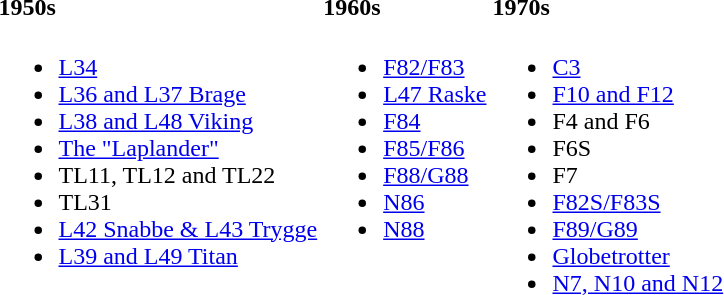<table>
<tr>
<td valign="top"><br><h4>1950s</h4><ul><li><a href='#'>L34</a></li><li><a href='#'>L36 and L37 Brage</a></li><li><a href='#'>L38 and L48 Viking</a></li><li><a href='#'>The "Laplander"</a></li><li>TL11, TL12 and TL22</li><li>TL31</li><li><a href='#'>L42 Snabbe & L43 Trygge</a></li><li><a href='#'>L39 and L49 Titan</a></li></ul></td>
<td valign="top"><br><h4>1960s</h4><ul><li><a href='#'>F82/F83</a></li><li><a href='#'>L47 Raske</a></li><li><a href='#'>F84</a></li><li><a href='#'>F85/F86</a></li><li><a href='#'>F88/G88</a></li><li><a href='#'>N86</a></li><li><a href='#'>N88</a></li></ul></td>
<td valign="top"><br><h4>1970s</h4><ul><li><a href='#'>C3</a></li><li><a href='#'>F10 and F12</a></li><li>F4 and F6</li><li>F6S</li><li>F7</li><li><a href='#'>F82S/F83S</a></li><li><a href='#'>F89/G89</a></li><li><a href='#'>Globetrotter</a></li><li><a href='#'>N7, N10 and N12</a></li></ul></td>
</tr>
</table>
